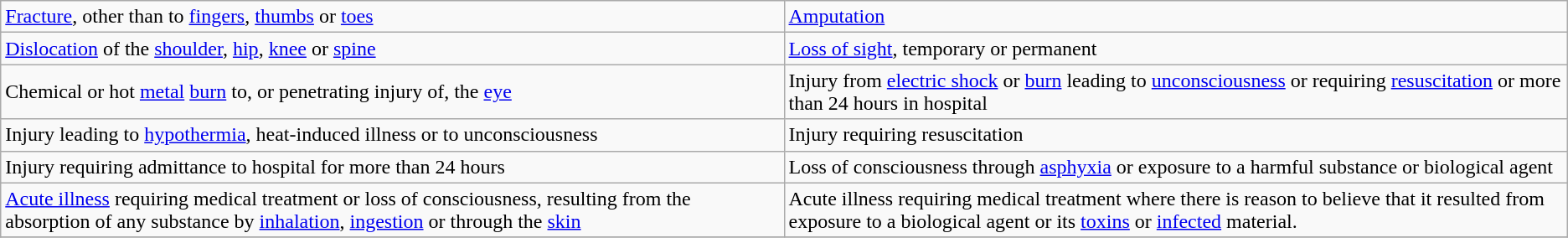<table class="wikitable">
<tr>
<td width="50%"><a href='#'>Fracture</a>, other than to <a href='#'>fingers</a>, <a href='#'>thumbs</a> or <a href='#'>toes</a></td>
<td width="50%"><a href='#'>Amputation</a></td>
</tr>
<tr>
<td><a href='#'>Dislocation</a> of the <a href='#'>shoulder</a>, <a href='#'>hip</a>, <a href='#'>knee</a> or <a href='#'>spine</a></td>
<td><a href='#'>Loss of sight</a>, temporary or permanent</td>
</tr>
<tr>
<td>Chemical or hot <a href='#'>metal</a> <a href='#'>burn</a> to, or penetrating injury of, the <a href='#'>eye</a></td>
<td>Injury from <a href='#'>electric shock</a> or <a href='#'>burn</a> leading to <a href='#'>unconsciousness</a> or requiring <a href='#'>resuscitation</a> or more than 24 hours in hospital</td>
</tr>
<tr>
<td>Injury leading to <a href='#'>hypothermia</a>, heat-induced illness or to unconsciousness</td>
<td>Injury requiring resuscitation</td>
</tr>
<tr>
<td>Injury requiring admittance to hospital for more than 24 hours</td>
<td>Loss of consciousness through <a href='#'>asphyxia</a> or exposure to a harmful substance or biological agent</td>
</tr>
<tr>
<td><a href='#'>Acute illness</a> requiring medical treatment or loss of consciousness, resulting from the absorption of any substance by <a href='#'>inhalation</a>, <a href='#'>ingestion</a> or through the <a href='#'>skin</a></td>
<td>Acute illness requiring medical treatment where there is reason to believe that it resulted from exposure to a biological agent or its <a href='#'>toxins</a> or <a href='#'>infected</a> material.</td>
</tr>
<tr>
</tr>
</table>
